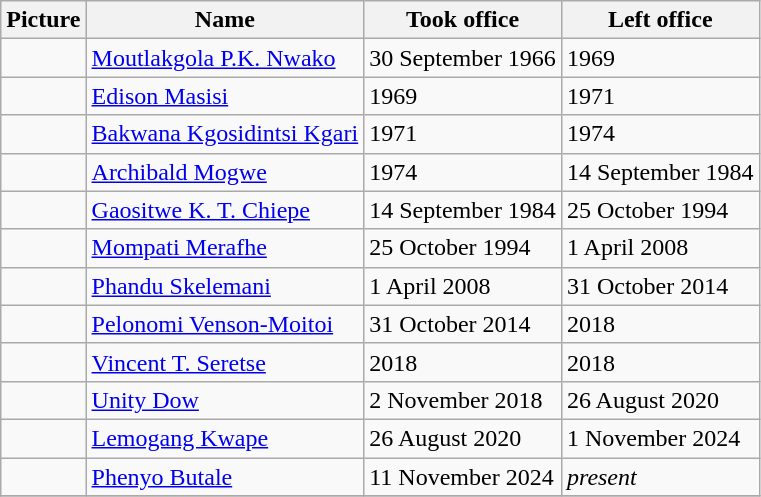<table class="wikitable">
<tr>
<th>Picture</th>
<th>Name</th>
<th>Took office</th>
<th>Left office</th>
</tr>
<tr>
<td></td>
<td><a href='#'>Moutlakgola P.K. Nwako</a></td>
<td>30 September 1966</td>
<td>1969</td>
</tr>
<tr>
<td></td>
<td><a href='#'>Edison Masisi</a></td>
<td>1969</td>
<td>1971</td>
</tr>
<tr>
<td></td>
<td><a href='#'>Bakwana Kgosidintsi Kgari</a></td>
<td>1971</td>
<td>1974</td>
</tr>
<tr>
<td></td>
<td><a href='#'>Archibald Mogwe</a></td>
<td>1974</td>
<td>14 September 1984</td>
</tr>
<tr>
<td></td>
<td><a href='#'>Gaositwe K. T. Chiepe</a></td>
<td>14 September 1984</td>
<td>25 October 1994</td>
</tr>
<tr>
<td></td>
<td><a href='#'>Mompati Merafhe</a></td>
<td>25 October 1994</td>
<td>1 April 2008</td>
</tr>
<tr>
<td></td>
<td><a href='#'>Phandu Skelemani</a></td>
<td>1 April 2008</td>
<td>31 October 2014</td>
</tr>
<tr>
<td></td>
<td><a href='#'>Pelonomi Venson-Moitoi</a></td>
<td>31 October 2014</td>
<td>2018</td>
</tr>
<tr>
<td></td>
<td><a href='#'>Vincent T. Seretse</a></td>
<td>2018</td>
<td>2018</td>
</tr>
<tr>
<td></td>
<td><a href='#'>Unity Dow</a></td>
<td>2 November 2018</td>
<td>26 August 2020</td>
</tr>
<tr>
<td></td>
<td><a href='#'>Lemogang Kwape</a></td>
<td>26 August 2020</td>
<td>1 November 2024</td>
</tr>
<tr>
<td></td>
<td><a href='#'>Phenyo Butale</a></td>
<td>11 November 2024</td>
<td><em>present</em></td>
</tr>
<tr>
</tr>
</table>
